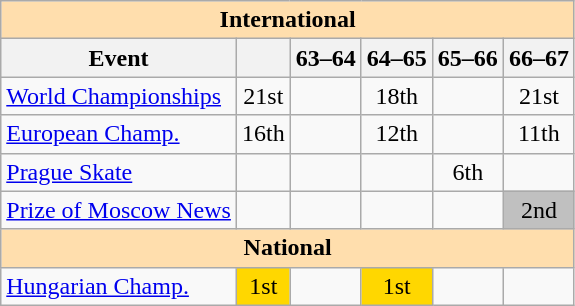<table class="wikitable" style="text-align:center">
<tr>
<th style="background-color: #ffdead; " colspan=6 align=center>International</th>
</tr>
<tr>
<th>Event</th>
<th></th>
<th>63–64</th>
<th>64–65</th>
<th>65–66</th>
<th>66–67</th>
</tr>
<tr>
<td align=left><a href='#'>World Championships</a></td>
<td>21st</td>
<td></td>
<td>18th</td>
<td></td>
<td>21st</td>
</tr>
<tr>
<td align=left><a href='#'>European Champ.</a></td>
<td>16th</td>
<td></td>
<td>12th</td>
<td></td>
<td>11th</td>
</tr>
<tr>
<td align=left><a href='#'>Prague Skate</a></td>
<td></td>
<td></td>
<td></td>
<td>6th</td>
<td></td>
</tr>
<tr>
<td align=left><a href='#'>Prize of Moscow News</a></td>
<td></td>
<td></td>
<td></td>
<td></td>
<td bgcolor=silver>2nd</td>
</tr>
<tr>
<th style="background-color: #ffdead; " colspan=6 align=center>National</th>
</tr>
<tr>
<td align=left><a href='#'>Hungarian Champ.</a></td>
<td bgcolor=gold>1st</td>
<td></td>
<td bgcolor=gold>1st</td>
<td></td>
<td></td>
</tr>
</table>
